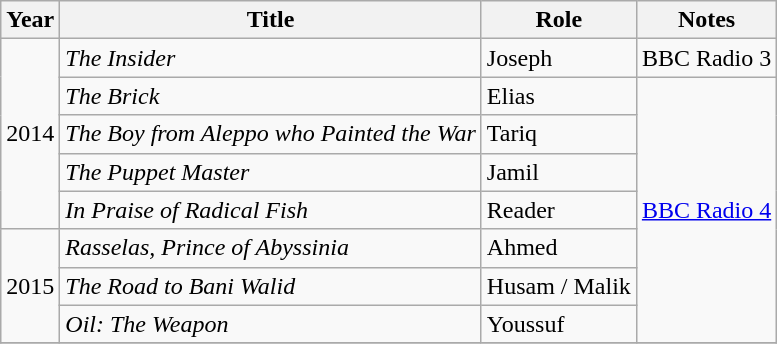<table class="wikitable sortable">
<tr>
<th>Year</th>
<th>Title</th>
<th>Role</th>
<th class="unsortable">Notes</th>
</tr>
<tr>
<td rowspan="5">2014</td>
<td><em>The Insider</em></td>
<td>Joseph</td>
<td>BBC Radio 3</td>
</tr>
<tr>
<td><em>The Brick</em></td>
<td>Elias</td>
<td rowspan="7"><a href='#'>BBC Radio 4</a></td>
</tr>
<tr>
<td><em>The Boy from Aleppo who Painted the War</em></td>
<td>Tariq</td>
</tr>
<tr>
<td><em>The Puppet Master</em></td>
<td>Jamil</td>
</tr>
<tr>
<td><em>In Praise of Radical Fish</em></td>
<td>Reader</td>
</tr>
<tr>
<td rowspan="3">2015</td>
<td><em>Rasselas, Prince of Abyssinia</em></td>
<td>Ahmed</td>
</tr>
<tr>
<td><em>The Road to Bani Walid</em></td>
<td>Husam / Malik</td>
</tr>
<tr>
<td><em>Oil: The Weapon</em></td>
<td>Youssuf</td>
</tr>
<tr>
</tr>
</table>
